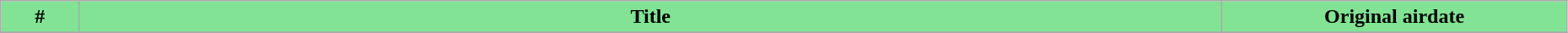<table class="wikitable plainrowheaders sticky-header" style="width:98%">
<tr>
<th style="background:#81e393; width:5%">#</th>
<th style="background:#81e393">Title</th>
<th style="background:#81e393; width:22%">Original airdate</th>
</tr>
<tr>
</tr>
</table>
